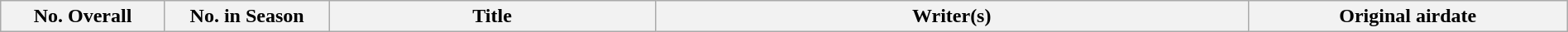<table class="wikitable plainrowheaders" style="width:100%; margin:auto;">
<tr>
<th width="125">No. Overall</th>
<th width="125">No. in Season</th>
<th>Title</th>
<th>Writer(s)</th>
<th width="250">Original airdate<br>




































</th>
</tr>
</table>
